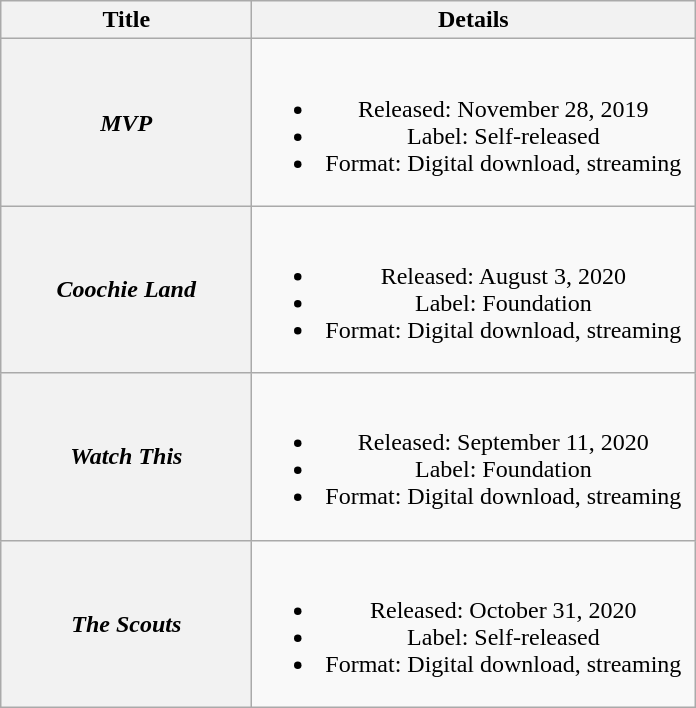<table class="wikitable plainrowheaders" style="text-align:center;">
<tr>
<th scope="col" style="width:10em;">Title</th>
<th scope="col" style="width:18em;">Details</th>
</tr>
<tr>
<th scope="row"><em>MVP</em></th>
<td><br><ul><li>Released: November 28, 2019</li><li>Label: Self-released</li><li>Format: Digital download, streaming</li></ul></td>
</tr>
<tr>
<th scope="row"><em>Coochie Land</em></th>
<td><br><ul><li>Released: August 3, 2020</li><li>Label: Foundation</li><li>Format: Digital download, streaming</li></ul></td>
</tr>
<tr>
<th scope="row"><em>Watch This</em></th>
<td><br><ul><li>Released: September 11, 2020</li><li>Label: Foundation</li><li>Format: Digital download, streaming</li></ul></td>
</tr>
<tr>
<th scope="row"><em>The Scouts</em><br></th>
<td><br><ul><li>Released: October 31, 2020</li><li>Label: Self-released</li><li>Format: Digital download, streaming</li></ul></td>
</tr>
</table>
